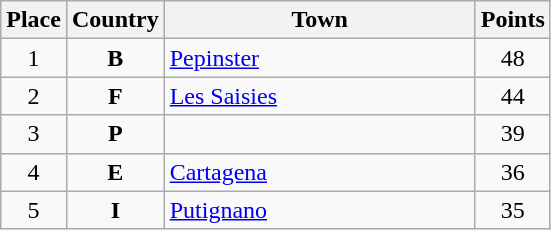<table class="wikitable" style="text-align;">
<tr>
<th width="25">Place</th>
<th width="25">Country</th>
<th width="200">Town</th>
<th width="25">Points</th>
</tr>
<tr>
<td align="center">1</td>
<td align="center"><strong>B</strong></td>
<td align="left"><a href='#'>Pepinster</a></td>
<td align="center">48</td>
</tr>
<tr>
<td align="center">2</td>
<td align="center"><strong>F</strong></td>
<td align="left"><a href='#'>Les Saisies</a></td>
<td align="center">44</td>
</tr>
<tr>
<td align="center">3</td>
<td align="center"><strong>P</strong></td>
<td align="left"></td>
<td align="center">39</td>
</tr>
<tr>
<td align="center">4</td>
<td align="center"><strong>E</strong></td>
<td align="left"><a href='#'>Cartagena</a></td>
<td align="center">36</td>
</tr>
<tr>
<td align="center">5</td>
<td align="center"><strong>I</strong></td>
<td align="left"><a href='#'>Putignano</a></td>
<td align="center">35</td>
</tr>
</table>
